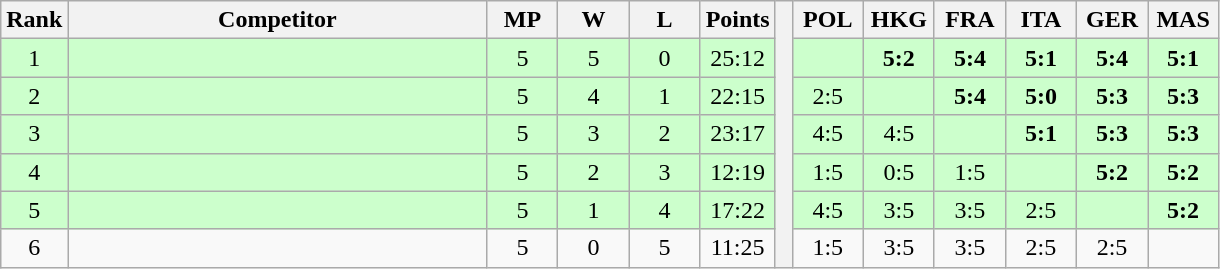<table class="wikitable" style="text-align:center">
<tr>
<th>Rank</th>
<th style="width:17em">Competitor</th>
<th style="width:2.5em">MP</th>
<th style="width:2.5em">W</th>
<th style="width:2.5em">L</th>
<th>Points</th>
<th rowspan="7"> </th>
<th style="width:2.5em">POL</th>
<th style="width:2.5em">HKG</th>
<th style="width:2.5em">FRA</th>
<th style="width:2.5em">ITA</th>
<th style="width:2.5em">GER</th>
<th style="width:2.5em">MAS</th>
</tr>
<tr style="background:#cfc;">
<td>1</td>
<td style="text-align:left"></td>
<td>5</td>
<td>5</td>
<td>0</td>
<td>25:12</td>
<td></td>
<td><strong>5:2</strong></td>
<td><strong>5:4</strong></td>
<td><strong>5:1</strong></td>
<td><strong>5:4</strong></td>
<td><strong>5:1</strong></td>
</tr>
<tr style="background:#cfc;">
<td>2</td>
<td style="text-align:left"></td>
<td>5</td>
<td>4</td>
<td>1</td>
<td>22:15</td>
<td>2:5</td>
<td></td>
<td><strong>5:4</strong></td>
<td><strong>5:0</strong></td>
<td><strong>5:3</strong></td>
<td><strong>5:3</strong></td>
</tr>
<tr style="background:#cfc;">
<td>3</td>
<td style="text-align:left"></td>
<td>5</td>
<td>3</td>
<td>2</td>
<td>23:17</td>
<td>4:5</td>
<td>4:5</td>
<td></td>
<td><strong>5:1</strong></td>
<td><strong>5:3</strong></td>
<td><strong>5:3</strong></td>
</tr>
<tr style="background:#cfc;">
<td>4</td>
<td style="text-align:left"></td>
<td>5</td>
<td>2</td>
<td>3</td>
<td>12:19</td>
<td>1:5</td>
<td>0:5</td>
<td>1:5</td>
<td></td>
<td><strong>5:2</strong></td>
<td><strong>5:2</strong></td>
</tr>
<tr style="background:#cfc;">
<td>5</td>
<td style="text-align:left"></td>
<td>5</td>
<td>1</td>
<td>4</td>
<td>17:22</td>
<td>4:5</td>
<td>3:5</td>
<td>3:5</td>
<td>2:5</td>
<td></td>
<td><strong>5:2</strong></td>
</tr>
<tr>
<td>6</td>
<td style="text-align:left"></td>
<td>5</td>
<td>0</td>
<td>5</td>
<td>11:25</td>
<td>1:5</td>
<td>3:5</td>
<td>3:5</td>
<td>2:5</td>
<td>2:5</td>
<td></td>
</tr>
</table>
